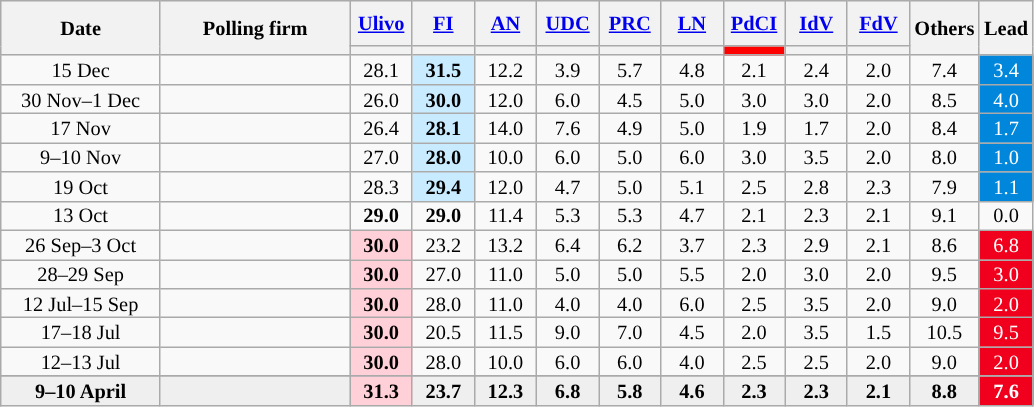<table class="wikitable collapsible" style="text-align:center;font-size:85%;line-height:13px">
<tr style="height:30px; background-color:#E9E9E9">
<th style="width:100px;" rowspan="2">Date</th>
<th style="width:120px;" rowspan="2">Polling firm</th>
<th style="width:35px;"><a href='#'>Ulivo</a></th>
<th style="width:35px;"><a href='#'>FI</a></th>
<th style="width:35px;"><a href='#'>AN</a></th>
<th style="width:35px;"><a href='#'>UDC</a></th>
<th style="width:35px;"><a href='#'>PRC</a></th>
<th style="width:35px;"><a href='#'>LN</a></th>
<th style="width:35px;"><a href='#'>PdCI</a></th>
<th style="width:35px;"><a href='#'>IdV</a></th>
<th style="width:35px;"><a href='#'>FdV</a></th>
<th style="width:35px;" rowspan="2">Others</th>
<th style="width:25px;" rowspan="2">Lead</th>
</tr>
<tr>
<th style="background:"></th>
<th style="background:"></th>
<th style="background:"></th>
<th style="background:"></th>
<th style="background:"></th>
<th style="background:"></th>
<th style="background:red;"></th>
<th style="background:"></th>
<th style="background:"></th>
</tr>
<tr>
<td>15 Dec</td>
<td></td>
<td>28.1</td>
<td style="background:#C8EBFF"><strong>31.5</strong></td>
<td>12.2</td>
<td>3.9</td>
<td>5.7</td>
<td>4.8</td>
<td>2.1</td>
<td>2.4</td>
<td>2.0</td>
<td>7.4</td>
<td style="background:#0087DC; color:white;">3.4</td>
</tr>
<tr>
<td>30 Nov–1 Dec</td>
<td></td>
<td>26.0</td>
<td style="background:#C8EBFF"><strong>30.0</strong></td>
<td>12.0</td>
<td>6.0</td>
<td>4.5</td>
<td>5.0</td>
<td>3.0</td>
<td>3.0</td>
<td>2.0</td>
<td>8.5</td>
<td style="background:#0087DC; color:white;">4.0</td>
</tr>
<tr>
<td>17 Nov</td>
<td></td>
<td>26.4</td>
<td style="background:#C8EBFF"><strong>28.1</strong></td>
<td>14.0</td>
<td>7.6</td>
<td>4.9</td>
<td>5.0</td>
<td>1.9</td>
<td>1.7</td>
<td>2.0</td>
<td>8.4</td>
<td style="background:#0087DC; color:white;">1.7</td>
</tr>
<tr>
<td>9–10 Nov</td>
<td></td>
<td>27.0</td>
<td style="background:#C8EBFF"><strong>28.0</strong></td>
<td>10.0</td>
<td>6.0</td>
<td>5.0</td>
<td>6.0</td>
<td>3.0</td>
<td>3.5</td>
<td>2.0</td>
<td>8.0</td>
<td style="background:#0087DC; color:white;">1.0</td>
</tr>
<tr>
<td>19 Oct</td>
<td></td>
<td>28.3</td>
<td style="background:#C8EBFF"><strong>29.4</strong></td>
<td>12.0</td>
<td>4.7</td>
<td>5.0</td>
<td>5.1</td>
<td>2.5</td>
<td>2.8</td>
<td>2.3</td>
<td>7.9</td>
<td style="background:#0087DC; color:white;">1.1</td>
</tr>
<tr>
<td>13 Oct</td>
<td></td>
<td><strong>29.0</strong></td>
<td><strong>29.0</strong></td>
<td>11.4</td>
<td>5.3</td>
<td>5.3</td>
<td>4.7</td>
<td>2.1</td>
<td>2.3</td>
<td>2.1</td>
<td>9.1</td>
<td>0.0</td>
</tr>
<tr>
<td>26 Sep–3 Oct</td>
<td></td>
<td style="background:#FFD0D7"><strong>30.0</strong></td>
<td>23.2</td>
<td>13.2</td>
<td>6.4</td>
<td>6.2</td>
<td>3.7</td>
<td>2.3</td>
<td>2.9</td>
<td>2.1</td>
<td>8.6</td>
<td style="background:#F0001C; color:white;">6.8</td>
</tr>
<tr>
<td>28–29 Sep</td>
<td></td>
<td style="background:#FFD0D7"><strong>30.0</strong></td>
<td>27.0</td>
<td>11.0</td>
<td>5.0</td>
<td>5.0</td>
<td>5.5</td>
<td>2.0</td>
<td>3.0</td>
<td>2.0</td>
<td>9.5</td>
<td style="background:#F0001C; color:white;">3.0</td>
</tr>
<tr>
<td>12 Jul–15 Sep</td>
<td></td>
<td style="background:#FFD0D7"><strong>30.0</strong></td>
<td>28.0</td>
<td>11.0</td>
<td>4.0</td>
<td>4.0</td>
<td>6.0</td>
<td>2.5</td>
<td>3.5</td>
<td>2.0</td>
<td>9.0</td>
<td style="background:#F0001C; color:white;">2.0</td>
</tr>
<tr>
<td>17–18 Jul</td>
<td></td>
<td style="background:#FFD0D7"><strong>30.0</strong></td>
<td>20.5</td>
<td>11.5</td>
<td>9.0</td>
<td>7.0</td>
<td>4.5</td>
<td>2.0</td>
<td>3.5</td>
<td>1.5</td>
<td>10.5</td>
<td style="background:#F0001C; color:white;">9.5</td>
</tr>
<tr>
<td>12–13 Jul</td>
<td></td>
<td style="background:#FFD0D7"><strong>30.0</strong></td>
<td>28.0</td>
<td>10.0</td>
<td>6.0</td>
<td>6.0</td>
<td>4.0</td>
<td>2.5</td>
<td>2.5</td>
<td>2.0</td>
<td>9.0</td>
<td style="background:#F0001C; color:white;">2.0</td>
</tr>
<tr>
</tr>
<tr style="background:#EFEFEF; font-weight:bold;">
<td>9–10 April</td>
<td></td>
<td style="background:#FFD0D7"><strong>31.3</strong></td>
<td>23.7</td>
<td>12.3</td>
<td>6.8</td>
<td>5.8</td>
<td>4.6</td>
<td>2.3</td>
<td>2.3</td>
<td>2.1</td>
<td>8.8</td>
<td style="background:#F0001C; color:white;">7.6</td>
</tr>
</table>
